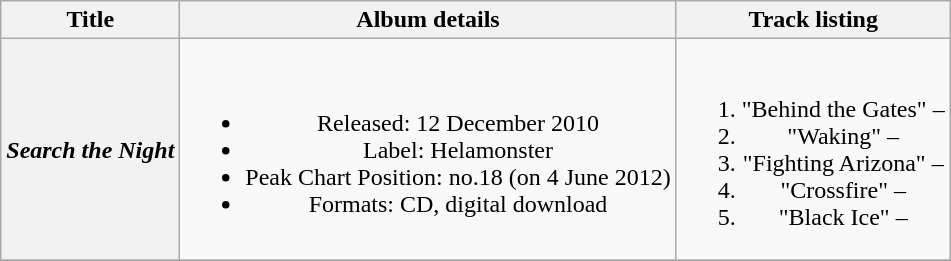<table class="wikitable plainrowheaders" style="text-align:center;">
<tr>
<th scope="col">Title</th>
<th scope="col">Album details</th>
<th scope="col">Track listing</th>
</tr>
<tr>
<th scope="row"><em>Search the Night</em></th>
<td><br><ul><li>Released: 12 December 2010</li><li>Label: Helamonster</li><li>Peak Chart Position: no.18 (on 4 June 2012)</li><li>Formats: CD, digital download</li></ul></td>
<td><br><ol><li>"Behind the Gates" – </li><li>"Waking" – </li><li>"Fighting Arizona" – </li><li>"Crossfire" – </li><li>"Black Ice" – </li></ol></td>
</tr>
<tr>
</tr>
</table>
